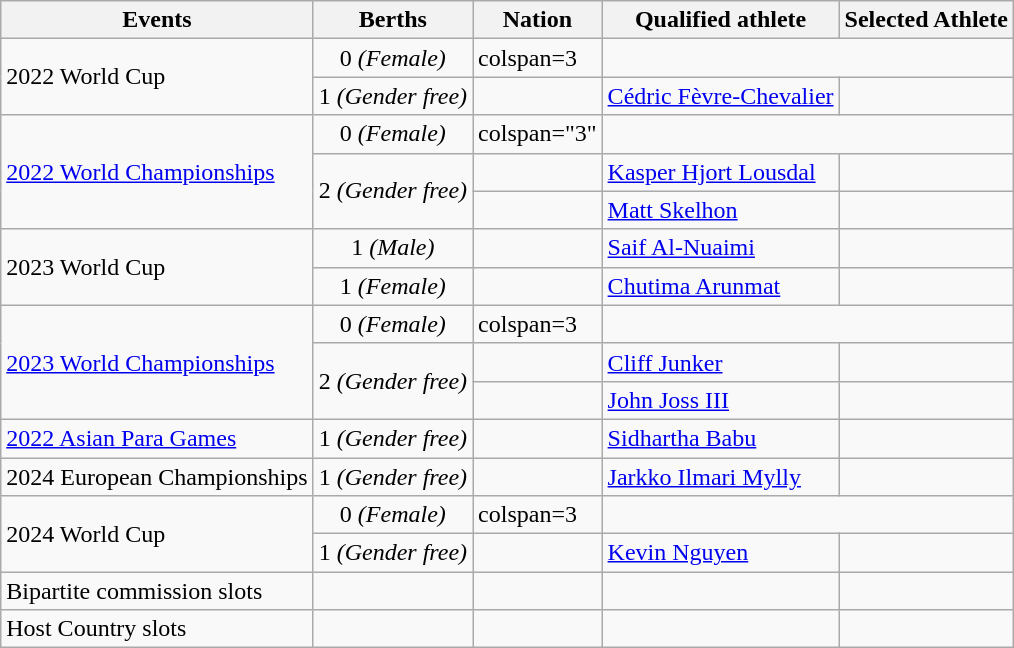<table class="wikitable">
<tr>
<th>Events</th>
<th>Berths</th>
<th>Nation</th>
<th>Qualified athlete</th>
<th>Selected Athlete</th>
</tr>
<tr>
<td rowspan="2">2022 World Cup</td>
<td align=center>0 <em>(Female)</em></td>
<td>colspan=3 </td>
</tr>
<tr>
<td align=center>1 <em>(Gender free)</em></td>
<td></td>
<td><a href='#'>Cédric Fèvre-Chevalier</a></td>
<td></td>
</tr>
<tr>
<td rowspan="3"><a href='#'>2022 World Championships</a></td>
<td align=center>0 <em>(Female)</em></td>
<td>colspan="3" </td>
</tr>
<tr>
<td rowspan="2" align=center>2 <em>(Gender free)</em></td>
<td></td>
<td><a href='#'>Kasper Hjort Lousdal</a></td>
<td></td>
</tr>
<tr>
<td></td>
<td><a href='#'>Matt Skelhon</a></td>
<td></td>
</tr>
<tr>
<td rowspan="2">2023 World Cup</td>
<td align=center>1 <em>(Male)</em></td>
<td></td>
<td><a href='#'>Saif Al-Nuaimi</a></td>
<td></td>
</tr>
<tr>
<td align=center>1 <em>(Female)</em></td>
<td></td>
<td><a href='#'>Chutima Arunmat</a></td>
<td></td>
</tr>
<tr>
<td rowspan="3"><a href='#'>2023 World Championships</a></td>
<td align=center>0 <em>(Female)</em></td>
<td>colspan=3 </td>
</tr>
<tr>
<td rowspan="2" align=center>2 <em>(Gender free)</em></td>
<td></td>
<td><a href='#'>Cliff Junker</a></td>
<td></td>
</tr>
<tr>
<td></td>
<td><a href='#'>John Joss III</a></td>
<td></td>
</tr>
<tr>
<td><a href='#'>2022 Asian Para Games</a></td>
<td align=center>1 <em>(Gender free)</em></td>
<td></td>
<td><a href='#'>Sidhartha Babu</a></td>
<td></td>
</tr>
<tr>
<td>2024 European Championships</td>
<td align=center>1 <em>(Gender free)</em></td>
<td></td>
<td><a href='#'>Jarkko Ilmari Mylly</a></td>
<td></td>
</tr>
<tr>
<td rowspan="2">2024 World Cup</td>
<td align=center>0 <em>(Female)</em></td>
<td>colspan=3 </td>
</tr>
<tr>
<td align=center>1 <em>(Gender free)</em></td>
<td></td>
<td><a href='#'>Kevin Nguyen</a></td>
<td></td>
</tr>
<tr>
<td>Bipartite commission slots</td>
<td></td>
<td></td>
<td></td>
<td></td>
</tr>
<tr>
<td>Host Country slots</td>
<td></td>
<td></td>
<td></td>
<td></td>
</tr>
</table>
